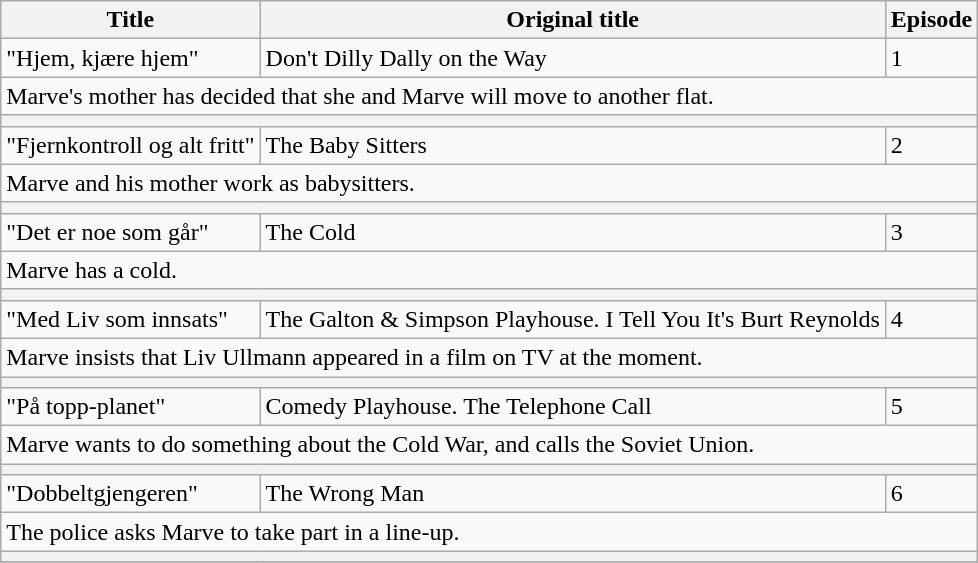<table class="wikitable">
<tr>
<th>Title</th>
<th>Original title</th>
<th>Episode</th>
</tr>
<tr>
<td>"Hjem, kjære hjem"</td>
<td>Don't Dilly Dally on the Way</td>
<td>1</td>
</tr>
<tr>
<td colspan="6">Marve's mother has decided that she and Marve will move to another flat.</td>
</tr>
<tr>
<td colspan="6" bgcolor="#f2f2f2"></td>
</tr>
<tr>
<td>"Fjernkontroll og alt fritt"</td>
<td>The Baby Sitters</td>
<td>2</td>
</tr>
<tr>
<td colspan="6">Marve and his mother work as babysitters.</td>
</tr>
<tr>
<td colspan="6" bgcolor="#f2f2f2"></td>
</tr>
<tr>
<td>"Det er noe som går"</td>
<td>The Cold</td>
<td>3</td>
</tr>
<tr>
<td colspan="6">Marve has a cold.</td>
</tr>
<tr>
<td colspan="6" bgcolor="#f2f2f2"></td>
</tr>
<tr>
<td>"Med Liv som innsats"</td>
<td>The Galton & Simpson Playhouse. I Tell You It's Burt Reynolds</td>
<td>4</td>
</tr>
<tr>
<td colspan="6">Marve insists that Liv Ullmann appeared in a film on TV at the moment.</td>
</tr>
<tr>
<td colspan="6" bgcolor="#f2f2f2"></td>
</tr>
<tr>
<td>"På topp-planet"</td>
<td>Comedy Playhouse. The Telephone Call</td>
<td>5</td>
</tr>
<tr>
<td colspan="6">Marve wants to do something about the Cold War, and calls the Soviet Union.</td>
</tr>
<tr>
<td colspan="6" bgcolor="#f2f2f2"></td>
</tr>
<tr>
<td>"Dobbeltgjengeren"</td>
<td>The Wrong Man</td>
<td>6</td>
</tr>
<tr>
<td colspan="6">The police asks Marve to take part in a line-up.</td>
</tr>
<tr>
<td colspan="6" bgcolor="#f2f2f2"></td>
</tr>
<tr>
</tr>
</table>
